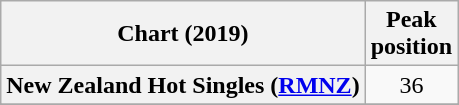<table class="wikitable sortable plainrowheaders" style="text-align:center">
<tr>
<th scope="col">Chart (2019)</th>
<th scope="col">Peak<br>position</th>
</tr>
<tr>
<th scope="row">New Zealand Hot Singles (<a href='#'>RMNZ</a>)</th>
<td>36</td>
</tr>
<tr>
</tr>
<tr>
</tr>
</table>
